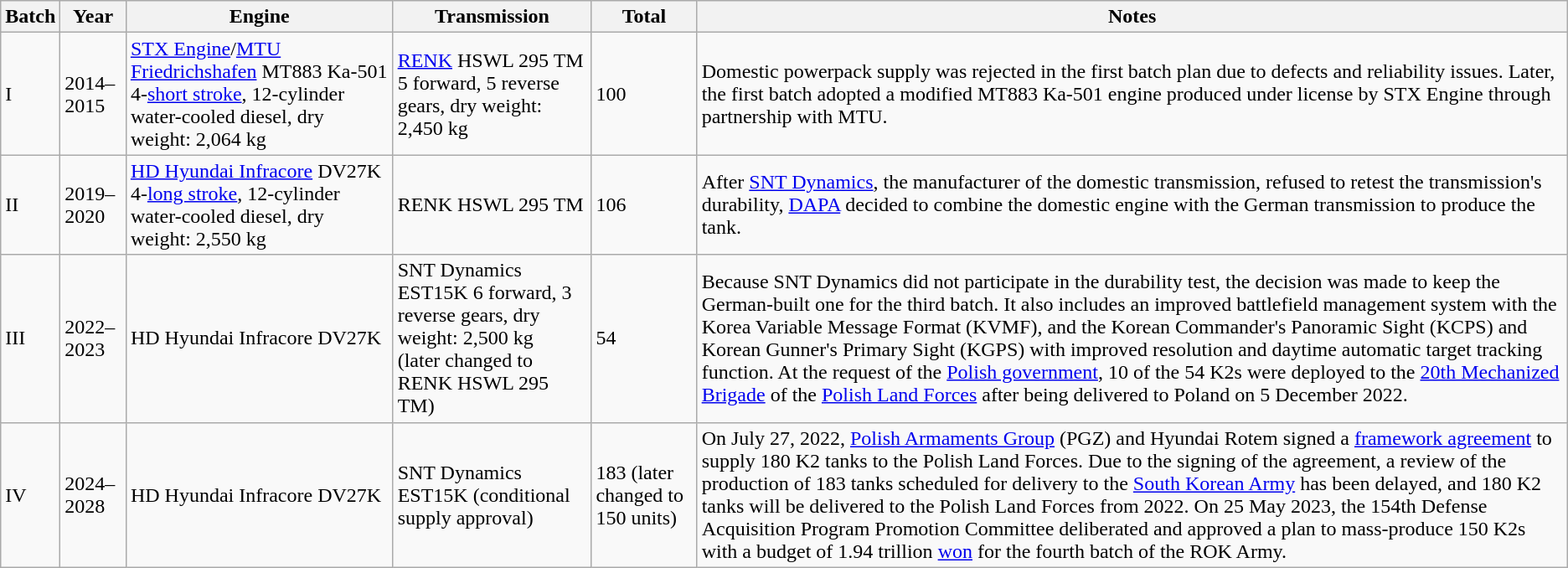<table class="wikitable">
<tr>
<th>Batch</th>
<th>Year</th>
<th>Engine</th>
<th>Transmission</th>
<th>Total</th>
<th>Notes</th>
</tr>
<tr>
<td>I</td>
<td>2014–2015</td>
<td><a href='#'>STX Engine</a>/<a href='#'>MTU Friedrichshafen</a> MT883 Ka-501 4-<a href='#'>short stroke</a>, 12-cylinder water-cooled diesel, dry weight: 2,064 kg</td>
<td><a href='#'>RENK</a> HSWL 295 TM 5 forward, 5 reverse gears, dry weight: 2,450 kg</td>
<td>100</td>
<td>Domestic powerpack supply was rejected in the first batch plan due to defects and reliability issues. Later, the first batch adopted a modified MT883 Ka-501 engine produced under license by STX Engine through partnership with MTU.</td>
</tr>
<tr>
<td>II</td>
<td>2019–2020</td>
<td><a href='#'>HD Hyundai Infracore</a> DV27K 4-<a href='#'>long stroke</a>, 12-cylinder water-cooled diesel, dry weight: 2,550 kg</td>
<td>RENK HSWL 295 TM</td>
<td>106</td>
<td>After <a href='#'>SNT Dynamics</a>, the manufacturer of the domestic transmission, refused to retest the transmission's durability, <a href='#'>DAPA</a> decided to combine the domestic engine with the German transmission to produce the tank.</td>
</tr>
<tr>
<td>III</td>
<td>2022–2023</td>
<td>HD Hyundai Infracore DV27K</td>
<td>SNT Dynamics EST15K 6 forward, 3 reverse gears, dry weight: 2,500 kg <br>(later changed to RENK HSWL 295 TM)</td>
<td>54</td>
<td>Because SNT Dynamics did not participate in the durability test, the decision was made to keep the German-built one for the third batch. It also includes an improved battlefield management system with the Korea Variable Message Format (KVMF), and the Korean Commander's Panoramic Sight (KCPS) and Korean Gunner's Primary Sight (KGPS) with improved resolution and daytime automatic target tracking function. At the request of the <a href='#'>Polish government</a>, 10 of the 54 K2s were deployed to the <a href='#'>20th Mechanized Brigade</a> of the <a href='#'>Polish Land Forces</a> after being delivered to Poland on 5 December 2022.</td>
</tr>
<tr>
<td>IV</td>
<td>2024–2028</td>
<td>HD Hyundai Infracore DV27K</td>
<td>SNT Dynamics EST15K (conditional supply approval)</td>
<td>183 (later changed to 150 units)</td>
<td>On July 27, 2022, <a href='#'>Polish Armaments Group</a> (PGZ) and Hyundai Rotem signed a <a href='#'>framework agreement</a> to supply 180 K2 tanks to the Polish Land Forces. Due to the signing of the agreement, a review of the production of 183 tanks scheduled for delivery to the <a href='#'>South Korean Army</a> has been delayed, and 180 K2 tanks will be delivered to the Polish Land Forces from 2022. On 25 May 2023, the 154th Defense Acquisition Program Promotion Committee deliberated and approved a plan to mass-produce 150 K2s with a budget of 1.94 trillion <a href='#'>won</a> for the fourth batch of the ROK Army.</td>
</tr>
</table>
